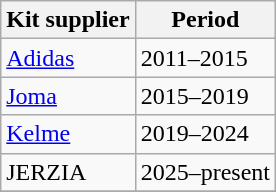<table class="wikitable">
<tr>
<th>Kit supplier</th>
<th>Period</th>
</tr>
<tr>
<td> <a href='#'>Adidas</a></td>
<td>2011–2015</td>
</tr>
<tr>
<td> <a href='#'>Joma</a></td>
<td>2015–2019</td>
</tr>
<tr>
<td> <a href='#'>Kelme</a></td>
<td>2019–2024</td>
</tr>
<tr>
<td> JERZIA</td>
<td>2025–present</td>
</tr>
<tr>
</tr>
</table>
